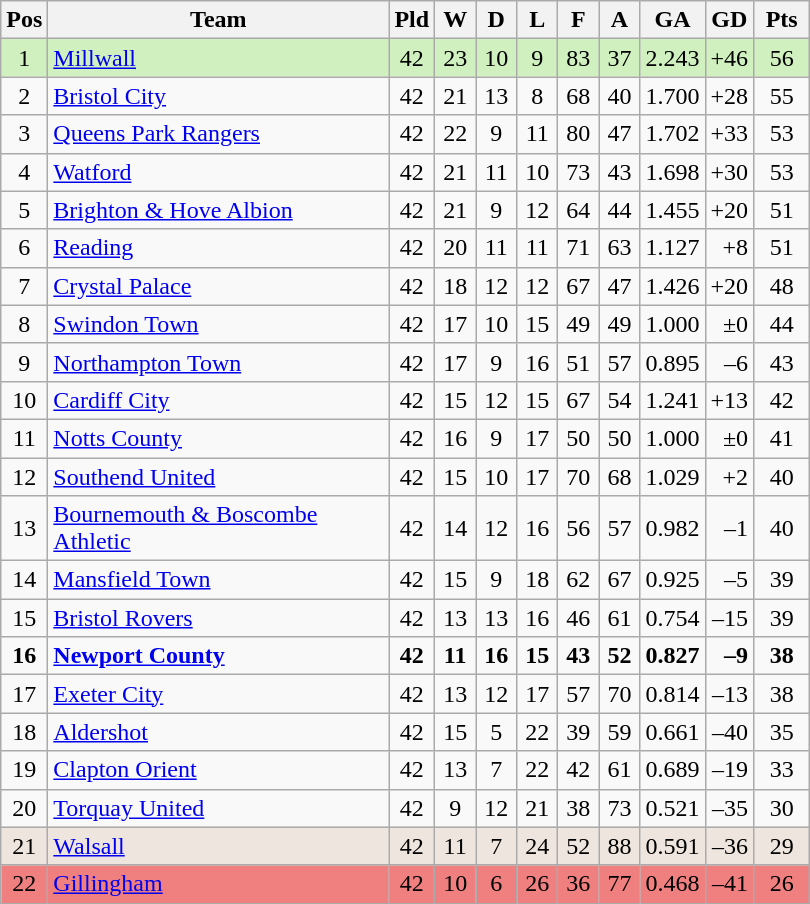<table class="wikitable" style="text-align: center;">
<tr>
<th width=20>Pos</th>
<th width=220>Team</th>
<th width=20>Pld</th>
<th width=20>W</th>
<th width=20>D</th>
<th width=20>L</th>
<th width=20>F</th>
<th width=20>A</th>
<th width=20>GA</th>
<th width=25>GD</th>
<th width=30>Pts</th>
</tr>
<tr style="background:#D0F0C0;">
<td>1</td>
<td align="left"><a href='#'>Millwall</a></td>
<td>42</td>
<td>23</td>
<td>10</td>
<td>9</td>
<td>83</td>
<td>37</td>
<td>2.243</td>
<td align="right">+46</td>
<td>56</td>
</tr>
<tr>
<td>2</td>
<td align="left"><a href='#'>Bristol City</a></td>
<td>42</td>
<td>21</td>
<td>13</td>
<td>8</td>
<td>68</td>
<td>40</td>
<td>1.700</td>
<td align="right">+28</td>
<td>55</td>
</tr>
<tr>
<td>3</td>
<td align="left"><a href='#'>Queens Park Rangers</a></td>
<td>42</td>
<td>22</td>
<td>9</td>
<td>11</td>
<td>80</td>
<td>47</td>
<td>1.702</td>
<td align="right">+33</td>
<td>53</td>
</tr>
<tr>
<td>4</td>
<td align="left"><a href='#'>Watford</a></td>
<td>42</td>
<td>21</td>
<td>11</td>
<td>10</td>
<td>73</td>
<td>43</td>
<td>1.698</td>
<td align="right">+30</td>
<td>53</td>
</tr>
<tr>
<td>5</td>
<td align="left"><a href='#'>Brighton & Hove Albion</a></td>
<td>42</td>
<td>21</td>
<td>9</td>
<td>12</td>
<td>64</td>
<td>44</td>
<td>1.455</td>
<td align="right">+20</td>
<td>51</td>
</tr>
<tr>
<td>6</td>
<td align="left"><a href='#'>Reading</a></td>
<td>42</td>
<td>20</td>
<td>11</td>
<td>11</td>
<td>71</td>
<td>63</td>
<td>1.127</td>
<td align="right">+8</td>
<td>51</td>
</tr>
<tr>
<td>7</td>
<td align="left"><a href='#'>Crystal Palace</a></td>
<td>42</td>
<td>18</td>
<td>12</td>
<td>12</td>
<td>67</td>
<td>47</td>
<td>1.426</td>
<td align="right">+20</td>
<td>48</td>
</tr>
<tr>
<td>8</td>
<td align="left"><a href='#'>Swindon Town</a></td>
<td>42</td>
<td>17</td>
<td>10</td>
<td>15</td>
<td>49</td>
<td>49</td>
<td>1.000</td>
<td align="right">±0</td>
<td>44</td>
</tr>
<tr>
<td>9</td>
<td align="left"><a href='#'>Northampton Town</a></td>
<td>42</td>
<td>17</td>
<td>9</td>
<td>16</td>
<td>51</td>
<td>57</td>
<td>0.895</td>
<td align="right">–6</td>
<td>43</td>
</tr>
<tr>
<td>10</td>
<td align="left"><a href='#'>Cardiff City</a></td>
<td>42</td>
<td>15</td>
<td>12</td>
<td>15</td>
<td>67</td>
<td>54</td>
<td>1.241</td>
<td align="right">+13</td>
<td>42</td>
</tr>
<tr>
<td>11</td>
<td align="left"><a href='#'>Notts County</a></td>
<td>42</td>
<td>16</td>
<td>9</td>
<td>17</td>
<td>50</td>
<td>50</td>
<td>1.000</td>
<td align="right">±0</td>
<td>41</td>
</tr>
<tr>
<td>12</td>
<td align="left"><a href='#'>Southend United</a></td>
<td>42</td>
<td>15</td>
<td>10</td>
<td>17</td>
<td>70</td>
<td>68</td>
<td>1.029</td>
<td align="right">+2</td>
<td>40</td>
</tr>
<tr>
<td>13</td>
<td align="left"><a href='#'>Bournemouth & Boscombe Athletic</a></td>
<td>42</td>
<td>14</td>
<td>12</td>
<td>16</td>
<td>56</td>
<td>57</td>
<td>0.982</td>
<td align="right">–1</td>
<td>40</td>
</tr>
<tr>
<td>14</td>
<td align="left"><a href='#'>Mansfield Town</a></td>
<td>42</td>
<td>15</td>
<td>9</td>
<td>18</td>
<td>62</td>
<td>67</td>
<td>0.925</td>
<td align="right">–5</td>
<td>39</td>
</tr>
<tr>
<td>15</td>
<td align="left"><a href='#'>Bristol Rovers</a></td>
<td>42</td>
<td>13</td>
<td>13</td>
<td>16</td>
<td>46</td>
<td>61</td>
<td>0.754</td>
<td align="right">–15</td>
<td>39</td>
</tr>
<tr>
<td><strong>16</strong></td>
<td align="left"><strong><a href='#'>Newport County</a></strong></td>
<td><strong>42</strong></td>
<td><strong>11</strong></td>
<td><strong>16</strong></td>
<td><strong>15</strong></td>
<td><strong>43</strong></td>
<td><strong>52</strong></td>
<td><strong>0.827</strong></td>
<td align="right"><strong>–9</strong></td>
<td><strong>38</strong></td>
</tr>
<tr>
<td>17</td>
<td align="left"><a href='#'>Exeter City</a></td>
<td>42</td>
<td>13</td>
<td>12</td>
<td>17</td>
<td>57</td>
<td>70</td>
<td>0.814</td>
<td align="right">–13</td>
<td>38</td>
</tr>
<tr>
<td>18</td>
<td align="left"><a href='#'>Aldershot</a></td>
<td>42</td>
<td>15</td>
<td>5</td>
<td>22</td>
<td>39</td>
<td>59</td>
<td>0.661</td>
<td align="right">–40</td>
<td>35</td>
</tr>
<tr>
<td>19</td>
<td align="left"><a href='#'>Clapton Orient</a></td>
<td>42</td>
<td>13</td>
<td>7</td>
<td>22</td>
<td>42</td>
<td>61</td>
<td>0.689</td>
<td align="right">–19</td>
<td>33</td>
</tr>
<tr>
<td>20</td>
<td align="left"><a href='#'>Torquay United</a></td>
<td>42</td>
<td>9</td>
<td>12</td>
<td>21</td>
<td>38</td>
<td>73</td>
<td>0.521</td>
<td align="right">–35</td>
<td>30</td>
</tr>
<tr style="background:#eee5de;">
<td>21</td>
<td align="left"><a href='#'>Walsall</a></td>
<td>42</td>
<td>11</td>
<td>7</td>
<td>24</td>
<td>52</td>
<td>88</td>
<td>0.591</td>
<td align="right">–36</td>
<td>29</td>
</tr>
<tr style="background:#F08080;">
<td>22</td>
<td align="left"><a href='#'>Gillingham</a></td>
<td>42</td>
<td>10</td>
<td>6</td>
<td>26</td>
<td>36</td>
<td>77</td>
<td>0.468</td>
<td align="right">–41</td>
<td>26</td>
</tr>
</table>
